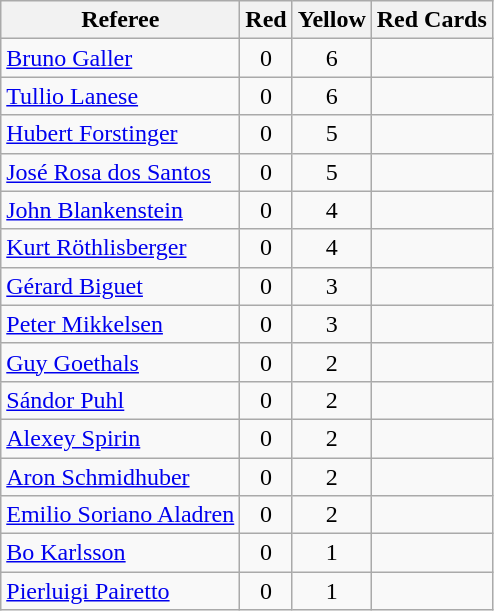<table class="wikitable" style="text-align:center">
<tr>
<th>Referee</th>
<th> Red</th>
<th> Yellow</th>
<th>Red Cards</th>
</tr>
<tr>
<td align="left"> <a href='#'>Bruno Galler</a></td>
<td>0</td>
<td>6</td>
<td></td>
</tr>
<tr>
<td align="left"> <a href='#'>Tullio Lanese</a></td>
<td>0</td>
<td>6</td>
<td></td>
</tr>
<tr>
<td align="left"> <a href='#'>Hubert Forstinger</a></td>
<td>0</td>
<td>5</td>
<td></td>
</tr>
<tr>
<td align="left"> <a href='#'>José Rosa dos Santos</a></td>
<td>0</td>
<td>5</td>
<td></td>
</tr>
<tr>
<td align="left"> <a href='#'>John Blankenstein</a></td>
<td>0</td>
<td>4</td>
<td></td>
</tr>
<tr>
<td align="left"> <a href='#'>Kurt Röthlisberger</a></td>
<td>0</td>
<td>4</td>
<td></td>
</tr>
<tr>
<td align="left"> <a href='#'>Gérard Biguet</a></td>
<td>0</td>
<td>3</td>
<td></td>
</tr>
<tr>
<td align="left"> <a href='#'>Peter Mikkelsen</a></td>
<td>0</td>
<td>3</td>
<td></td>
</tr>
<tr>
<td align="left"> <a href='#'>Guy Goethals</a></td>
<td>0</td>
<td>2</td>
<td></td>
</tr>
<tr>
<td align="left"> <a href='#'>Sándor Puhl</a></td>
<td>0</td>
<td>2</td>
<td></td>
</tr>
<tr>
<td align="left"> <a href='#'>Alexey Spirin</a></td>
<td>0</td>
<td>2</td>
<td></td>
</tr>
<tr>
<td align="left"> <a href='#'>Aron Schmidhuber</a></td>
<td>0</td>
<td>2</td>
<td></td>
</tr>
<tr>
<td align="left"> <a href='#'>Emilio Soriano Aladren</a></td>
<td>0</td>
<td>2</td>
<td></td>
</tr>
<tr>
<td align="left"> <a href='#'>Bo Karlsson</a></td>
<td>0</td>
<td>1</td>
<td></td>
</tr>
<tr>
<td align="left"> <a href='#'>Pierluigi Pairetto</a></td>
<td>0</td>
<td>1</td>
<td></td>
</tr>
</table>
